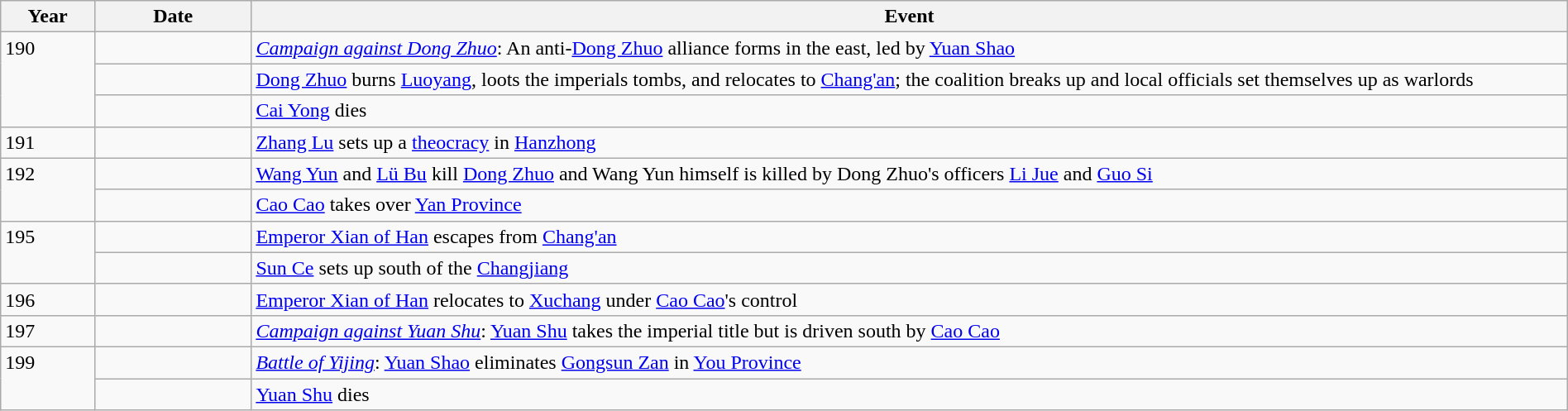<table class="wikitable" style="width:100%;">
<tr>
<th style="width:6%">Year</th>
<th style="width:10%">Date</th>
<th>Event</th>
</tr>
<tr>
<td rowspan="3" style="vertical-align:top;">190</td>
<td></td>
<td><em><a href='#'>Campaign against Dong Zhuo</a></em>: An anti-<a href='#'>Dong Zhuo</a> alliance forms in the east, led by <a href='#'>Yuan Shao</a></td>
</tr>
<tr>
<td></td>
<td><a href='#'>Dong Zhuo</a> burns <a href='#'>Luoyang</a>, loots the imperials tombs, and relocates to <a href='#'>Chang'an</a>; the coalition breaks up and local officials set themselves up as warlords</td>
</tr>
<tr>
<td></td>
<td><a href='#'>Cai Yong</a> dies</td>
</tr>
<tr>
<td>191</td>
<td></td>
<td><a href='#'>Zhang Lu</a> sets up a <a href='#'>theocracy</a> in <a href='#'>Hanzhong</a></td>
</tr>
<tr>
<td rowspan="2" style="vertical-align:top;">192</td>
<td></td>
<td><a href='#'>Wang Yun</a> and <a href='#'>Lü Bu</a> kill <a href='#'>Dong Zhuo</a> and Wang Yun himself is killed by Dong Zhuo's officers <a href='#'>Li Jue</a> and <a href='#'>Guo Si</a></td>
</tr>
<tr>
<td></td>
<td><a href='#'>Cao Cao</a> takes over <a href='#'>Yan Province</a></td>
</tr>
<tr>
<td rowspan="2" style="vertical-align:top;">195</td>
<td></td>
<td><a href='#'>Emperor Xian of Han</a> escapes from <a href='#'>Chang'an</a></td>
</tr>
<tr>
<td></td>
<td><a href='#'>Sun Ce</a> sets up south of the <a href='#'>Changjiang</a></td>
</tr>
<tr>
<td>196</td>
<td></td>
<td><a href='#'>Emperor Xian of Han</a> relocates to <a href='#'>Xuchang</a> under <a href='#'>Cao Cao</a>'s control</td>
</tr>
<tr>
<td>197</td>
<td></td>
<td><em><a href='#'>Campaign against Yuan Shu</a></em>: <a href='#'>Yuan Shu</a> takes the imperial title but is driven south by <a href='#'>Cao Cao</a></td>
</tr>
<tr>
<td rowspan="2" style="vertical-align:top;">199</td>
<td></td>
<td><em><a href='#'>Battle of Yijing</a></em>: <a href='#'>Yuan Shao</a> eliminates <a href='#'>Gongsun Zan</a> in <a href='#'>You Province</a></td>
</tr>
<tr>
<td></td>
<td><a href='#'>Yuan Shu</a> dies</td>
</tr>
</table>
